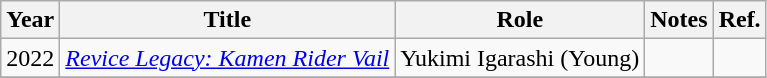<table class="wikitable">
<tr>
<th>Year</th>
<th>Title</th>
<th>Role</th>
<th>Notes</th>
<th>Ref.</th>
</tr>
<tr>
<td>2022</td>
<td><em><a href='#'>Revice Legacy: Kamen Rider Vail</a></em></td>
<td>Yukimi Igarashi (Young)</td>
<td></td>
<td></td>
</tr>
<tr>
</tr>
</table>
